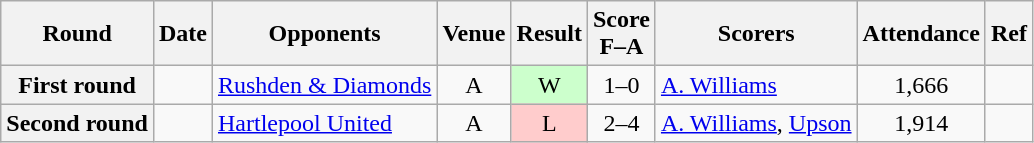<table class="wikitable plainrowheaders sortable" style="text-align:center">
<tr>
<th scope="col">Round</th>
<th scope="col">Date</th>
<th scope="col">Opponents</th>
<th scope="col">Venue</th>
<th scope="col">Result</th>
<th scope="col">Score<br>F–A</th>
<th scope="col" class="unsortable">Scorers</th>
<th scope="col">Attendance</th>
<th scope="col" class="unsortable">Ref</th>
</tr>
<tr>
<th scope="row">First round</th>
<td align="left"></td>
<td align="left"><a href='#'>Rushden & Diamonds</a></td>
<td>A</td>
<td style="background-color:#CCFFCC">W</td>
<td>1–0</td>
<td align="left"><a href='#'>A. Williams</a></td>
<td>1,666</td>
<td></td>
</tr>
<tr>
<th scope="row">Second round</th>
<td align="left"></td>
<td align="left"><a href='#'>Hartlepool United</a></td>
<td>A</td>
<td style="background-color:#FFCCCC">L</td>
<td>2–4</td>
<td align="left"><a href='#'>A. Williams</a>, <a href='#'>Upson</a></td>
<td>1,914</td>
<td></td>
</tr>
</table>
